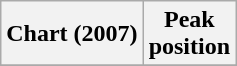<table class="wikitable">
<tr>
<th align="left">Chart (2007)</th>
<th align="center">Peak<br>position</th>
</tr>
<tr>
</tr>
</table>
